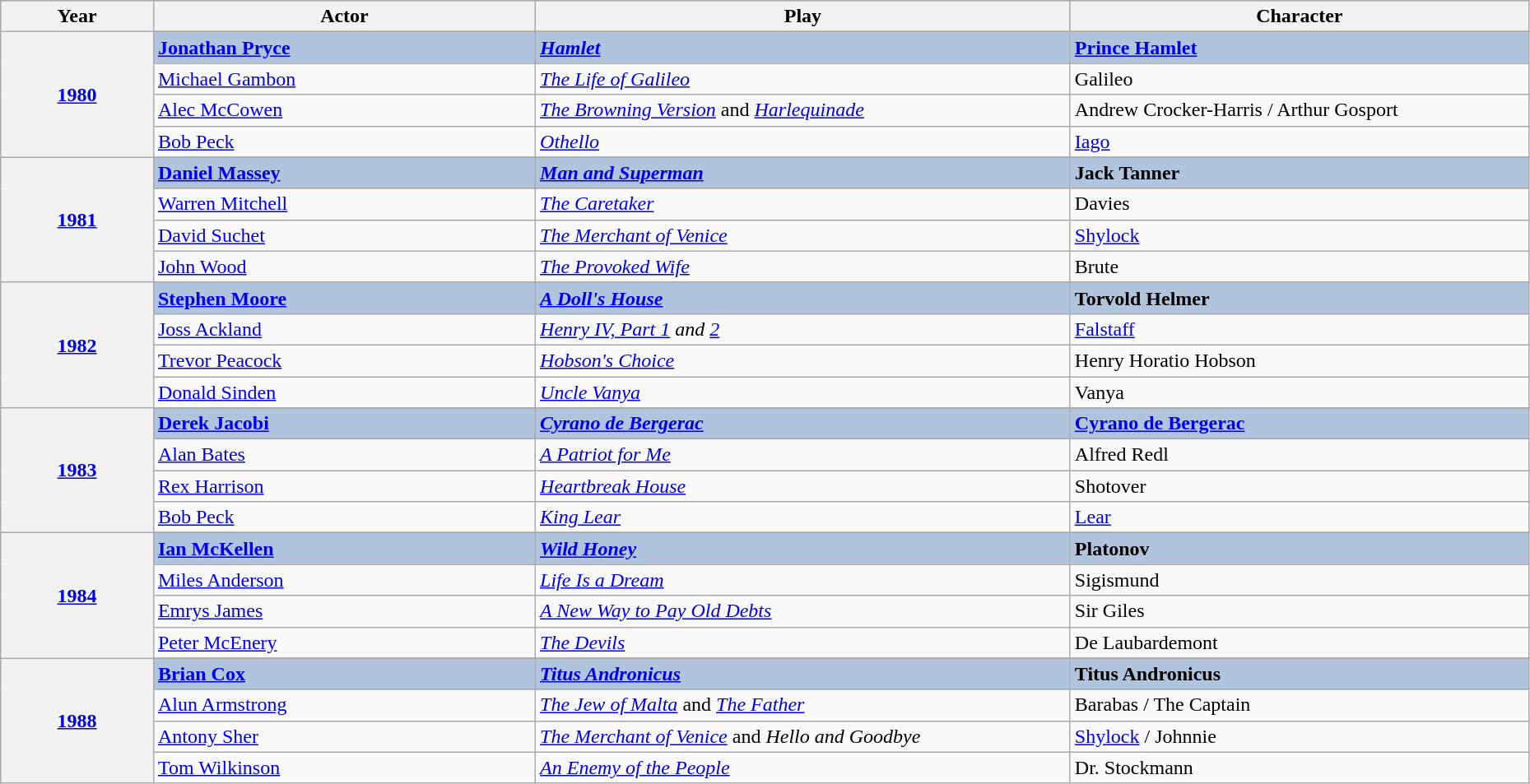<table class="wikitable" style="width:98%;">
<tr style="background:#bebebe;">
<th style="width:10%;">Year</th>
<th style="width:25%;">Actor</th>
<th style="width:35%;">Play</th>
<th style="width:30%;">Character</th>
</tr>
<tr>
<th rowspan="5" align="center"><a href='#'>1980</a></th>
</tr>
<tr style="background:#B0C4DE">
<td><strong><a href='#'>Jonathan Pryce</a></strong></td>
<td><strong><em><a href='#'>Hamlet</a></em></strong></td>
<td><strong><a href='#'>Prince Hamlet</a></strong></td>
</tr>
<tr>
<td><a href='#'>Michael Gambon</a></td>
<td><em><a href='#'>The Life of Galileo</a></em></td>
<td>Galileo</td>
</tr>
<tr>
<td><a href='#'>Alec McCowen</a></td>
<td><em><a href='#'>The Browning Version</a></em> and <em><a href='#'>Harlequinade</a></em></td>
<td>Andrew Crocker-Harris / Arthur Gosport</td>
</tr>
<tr>
<td><a href='#'>Bob Peck</a></td>
<td><em><a href='#'>Othello</a></em></td>
<td><a href='#'>Iago</a></td>
</tr>
<tr>
<th rowspan="5" align="center"><a href='#'>1981</a></th>
</tr>
<tr style="background:#B0C4DE">
<td><strong><a href='#'>Daniel Massey</a></strong></td>
<td><strong><em><a href='#'>Man and Superman</a></em></strong></td>
<td><strong>Jack Tanner</strong></td>
</tr>
<tr>
<td><a href='#'>Warren Mitchell</a></td>
<td><em><a href='#'>The Caretaker</a></em></td>
<td>Davies</td>
</tr>
<tr>
<td><a href='#'>David Suchet</a></td>
<td><em><a href='#'>The Merchant of Venice</a></em></td>
<td><a href='#'>Shylock</a></td>
</tr>
<tr>
<td><a href='#'>John Wood</a></td>
<td><em><a href='#'>The Provoked Wife</a></em></td>
<td>Brute</td>
</tr>
<tr>
<th rowspan="5" align="center"><a href='#'>1982</a></th>
</tr>
<tr style="background:#B0C4DE">
<td><strong><a href='#'>Stephen Moore</a></strong></td>
<td><strong><em><a href='#'>A Doll's House</a></em></strong></td>
<td><strong>Torvold Helmer</strong></td>
</tr>
<tr>
<td><a href='#'>Joss Ackland</a></td>
<td><em><a href='#'>Henry IV, Part 1</a> and <a href='#'>2</a></em></td>
<td><a href='#'>Falstaff</a></td>
</tr>
<tr>
<td><a href='#'>Trevor Peacock</a></td>
<td><em><a href='#'>Hobson's Choice</a></em></td>
<td>Henry Horatio Hobson</td>
</tr>
<tr>
<td><a href='#'>Donald Sinden</a></td>
<td><em><a href='#'>Uncle Vanya</a></em></td>
<td>Vanya</td>
</tr>
<tr>
<th rowspan="5" align="center"><a href='#'>1983</a></th>
</tr>
<tr style="background:#B0C4DE">
<td><strong><a href='#'>Derek Jacobi</a></strong></td>
<td><strong><em><a href='#'>Cyrano de Bergerac</a></em></strong></td>
<td><strong><a href='#'>Cyrano de Bergerac</a></strong></td>
</tr>
<tr>
<td><a href='#'>Alan Bates</a></td>
<td><em><a href='#'>A Patriot for Me</a></em></td>
<td>Alfred Redl</td>
</tr>
<tr>
<td><a href='#'>Rex Harrison</a></td>
<td><em><a href='#'>Heartbreak House</a></em></td>
<td>Shotover</td>
</tr>
<tr>
<td><a href='#'>Bob Peck</a></td>
<td><em><a href='#'>King Lear</a></em></td>
<td><a href='#'>Lear</a></td>
</tr>
<tr>
<th rowspan="5" align="center"><a href='#'>1984</a></th>
</tr>
<tr style="background:#B0C4DE">
<td><strong><a href='#'>Ian McKellen</a></strong></td>
<td><strong><em><a href='#'>Wild Honey</a></em></strong></td>
<td><strong>Platonov</strong></td>
</tr>
<tr>
<td><a href='#'>Miles Anderson</a></td>
<td><em><a href='#'>Life Is a Dream</a></em></td>
<td>Sigismund</td>
</tr>
<tr>
<td><a href='#'>Emrys James</a></td>
<td><em><a href='#'>A New Way to Pay Old Debts</a></em></td>
<td>Sir Giles</td>
</tr>
<tr>
<td><a href='#'>Peter McEnery</a></td>
<td><em><a href='#'>The Devils</a></em></td>
<td>De Laubardemont</td>
</tr>
<tr>
<th rowspan="5" align="center"><a href='#'>1988</a></th>
</tr>
<tr style="background:#B0C4DE">
<td><strong><a href='#'>Brian Cox</a></strong></td>
<td><strong><em><a href='#'>Titus Andronicus</a></em></strong></td>
<td><strong>Titus Andronicus</strong></td>
</tr>
<tr>
<td><a href='#'>Alun Armstrong</a></td>
<td><em><a href='#'>The Jew of Malta</a></em> and <em><a href='#'>The Father</a></em></td>
<td>Barabas / The Captain</td>
</tr>
<tr>
<td><a href='#'>Antony Sher</a></td>
<td><em><a href='#'>The Merchant of Venice</a></em> and <em>Hello and Goodbye</em></td>
<td><a href='#'>Shylock</a> / Johnnie</td>
</tr>
<tr>
<td><a href='#'>Tom Wilkinson</a></td>
<td><em><a href='#'>An Enemy of the People</a></em></td>
<td>Dr. Stockmann</td>
</tr>
</table>
